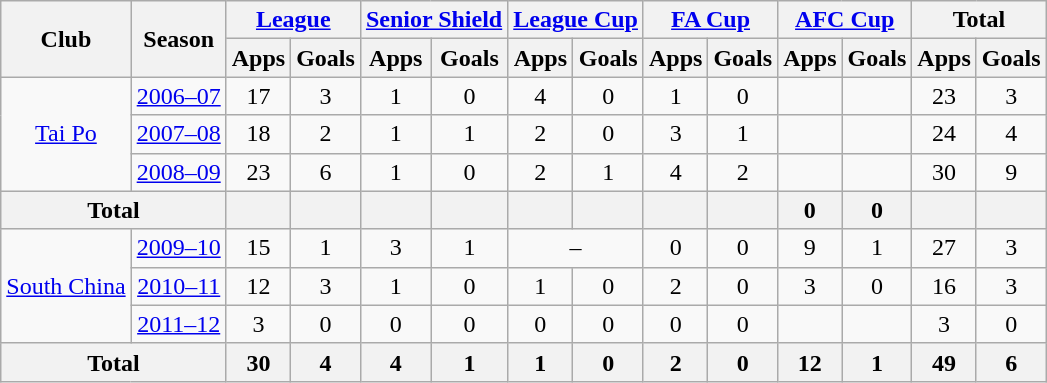<table class="wikitable" style="text-align:center">
<tr>
<th rowspan="2">Club</th>
<th rowspan="2">Season</th>
<th colspan="2"><a href='#'>League</a></th>
<th colspan="2"><a href='#'>Senior Shield</a></th>
<th colspan="2"><a href='#'>League Cup</a></th>
<th colspan="2"><a href='#'>FA Cup</a></th>
<th colspan="2"><a href='#'>AFC Cup</a></th>
<th colspan="2">Total</th>
</tr>
<tr>
<th>Apps</th>
<th>Goals</th>
<th>Apps</th>
<th>Goals</th>
<th>Apps</th>
<th>Goals</th>
<th>Apps</th>
<th>Goals</th>
<th>Apps</th>
<th>Goals</th>
<th>Apps</th>
<th>Goals</th>
</tr>
<tr>
<td rowspan="3"><a href='#'>Tai Po</a></td>
<td><a href='#'>2006–07</a></td>
<td>17</td>
<td>3</td>
<td>1</td>
<td>0</td>
<td>4</td>
<td>0</td>
<td>1</td>
<td>0</td>
<td></td>
<td></td>
<td>23</td>
<td>3</td>
</tr>
<tr>
<td><a href='#'>2007–08</a></td>
<td>18</td>
<td>2</td>
<td>1</td>
<td>1</td>
<td>2</td>
<td>0</td>
<td>3</td>
<td>1</td>
<td></td>
<td></td>
<td>24</td>
<td>4</td>
</tr>
<tr>
<td><a href='#'>2008–09</a></td>
<td>23</td>
<td>6</td>
<td>1</td>
<td>0</td>
<td>2</td>
<td>1</td>
<td>4</td>
<td>2</td>
<td></td>
<td></td>
<td>30</td>
<td>9</td>
</tr>
<tr>
<th colspan="2">Total</th>
<th></th>
<th></th>
<th></th>
<th></th>
<th></th>
<th></th>
<th></th>
<th></th>
<th>0</th>
<th>0</th>
<th></th>
<th></th>
</tr>
<tr>
<td rowspan="3"><a href='#'>South China</a></td>
<td><a href='#'>2009–10</a></td>
<td>15</td>
<td>1</td>
<td>3</td>
<td>1</td>
<td colspan="2">–</td>
<td>0</td>
<td>0</td>
<td>9</td>
<td>1</td>
<td>27</td>
<td>3</td>
</tr>
<tr>
<td><a href='#'>2010–11</a></td>
<td>12</td>
<td>3</td>
<td>1</td>
<td>0</td>
<td>1</td>
<td>0</td>
<td>2</td>
<td>0</td>
<td>3</td>
<td>0</td>
<td>16</td>
<td>3</td>
</tr>
<tr>
<td><a href='#'>2011–12</a></td>
<td>3</td>
<td>0</td>
<td>0</td>
<td>0</td>
<td>0</td>
<td>0</td>
<td>0</td>
<td>0</td>
<td></td>
<td></td>
<td>3</td>
<td>0</td>
</tr>
<tr>
<th colspan="2">Total</th>
<th>30</th>
<th>4</th>
<th>4</th>
<th>1</th>
<th>1</th>
<th>0</th>
<th>2</th>
<th>0</th>
<th>12</th>
<th>1</th>
<th>49</th>
<th>6</th>
</tr>
</table>
